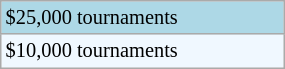<table class="wikitable" style="font-size:85%;" width=15%>
<tr bgcolor="lightblue">
<td>$25,000 tournaments</td>
</tr>
<tr bgcolor="#f0f8ff">
<td>$10,000 tournaments</td>
</tr>
</table>
